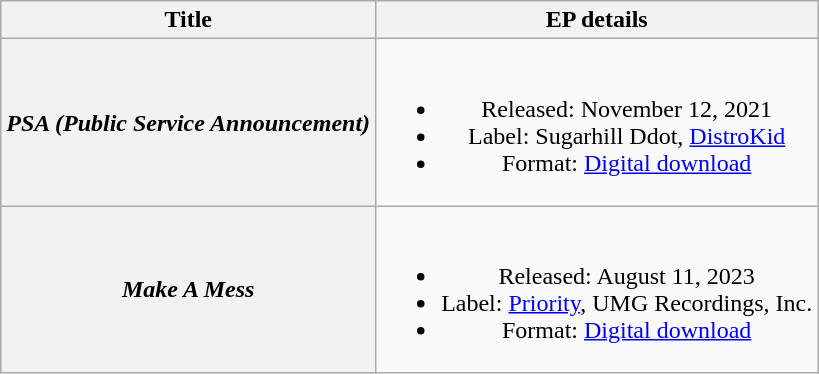<table class="wikitable plainrowheaders" style="text-align: center;">
<tr>
<th scope="col">Title</th>
<th scope="col">EP details</th>
</tr>
<tr>
<th scope="row"><em>PSA (Public Service Announcement)</em></th>
<td><br><ul><li>Released: November 12, 2021</li><li>Label: Sugarhill Ddot, <a href='#'>DistroKid</a></li><li>Format: <a href='#'>Digital download</a></li></ul></td>
</tr>
<tr>
<th scope="row"><em>Make A Mess</em></th>
<td><br><ul><li>Released: August 11, 2023</li><li>Label: <a href='#'>Priority</a>, UMG Recordings, Inc.</li><li>Format: <a href='#'>Digital download</a></li></ul></td>
</tr>
</table>
